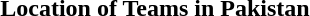<table class="wiki table" style="text-align:center; margin:1em auto;">
<tr>
<th>Location of Teams in Pakistan</th>
</tr>
<tr>
<td></td>
</tr>
</table>
